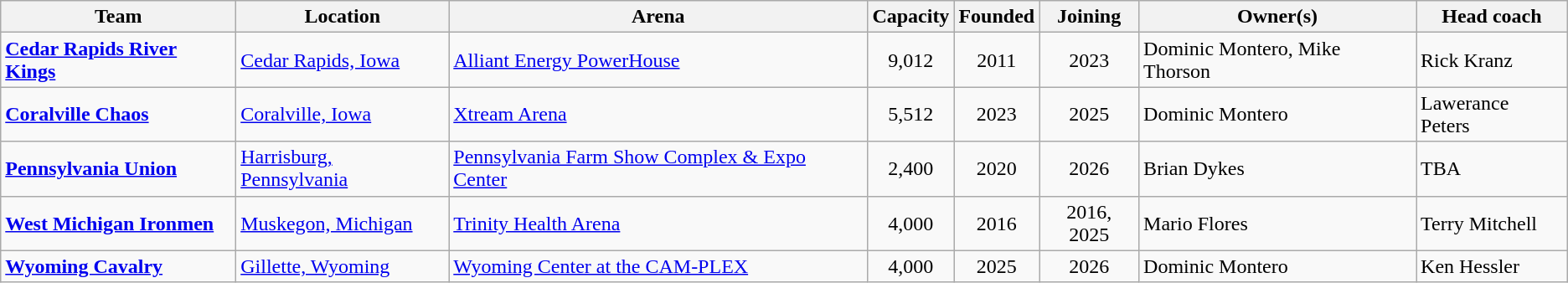<table class="wikitable sortable" style="text-align:left">
<tr>
<th>Team</th>
<th>Location</th>
<th>Arena</th>
<th>Capacity</th>
<th>Founded</th>
<th>Joining</th>
<th>Owner(s)</th>
<th>Head coach</th>
</tr>
<tr>
<td><strong><a href='#'>Cedar Rapids River Kings</a></strong></td>
<td><a href='#'>Cedar Rapids, Iowa</a></td>
<td><a href='#'>Alliant Energy PowerHouse</a></td>
<td align=center>9,012</td>
<td align=center>2011</td>
<td align=center>2023</td>
<td>Dominic Montero, Mike Thorson</td>
<td>Rick Kranz</td>
</tr>
<tr>
<td><strong><a href='#'>Coralville Chaos</a></strong></td>
<td><a href='#'>Coralville, Iowa</a></td>
<td><a href='#'>Xtream Arena</a></td>
<td align=center>5,512</td>
<td align=center>2023</td>
<td align=center>2025</td>
<td>Dominic Montero</td>
<td>Lawerance Peters</td>
</tr>
<tr>
<td><strong><a href='#'>Pennsylvania Union</a></strong></td>
<td><a href='#'>Harrisburg, Pennsylvania</a></td>
<td><a href='#'>Pennsylvania Farm Show Complex & Expo Center</a></td>
<td align=center>2,400</td>
<td align=center>2020</td>
<td align=center>2026</td>
<td>Brian Dykes</td>
<td>TBA</td>
</tr>
<tr>
<td><strong><a href='#'>West Michigan Ironmen</a></strong></td>
<td><a href='#'>Muskegon, Michigan</a></td>
<td><a href='#'>Trinity Health Arena</a></td>
<td align=center>4,000</td>
<td align=center>2016</td>
<td align=center>2016, 2025</td>
<td>Mario Flores</td>
<td>Terry Mitchell</td>
</tr>
<tr>
<td><strong><a href='#'>Wyoming Cavalry</a></strong></td>
<td><a href='#'>Gillette, Wyoming</a></td>
<td><a href='#'>Wyoming Center at the CAM-PLEX</a></td>
<td align=center>4,000</td>
<td align=center>2025</td>
<td align=center>2026</td>
<td>Dominic Montero</td>
<td>Ken Hessler</td>
</tr>
</table>
